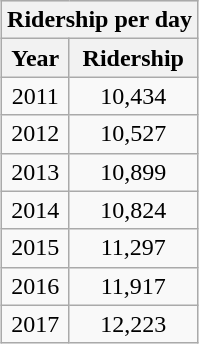<table class="wikitable" style="margin: 1em 0.2em; text-align: center;">
<tr style="background: #ddd;">
<th colspan="2">Ridership per day </th>
</tr>
<tr>
<th>Year</th>
<th>Ridership</th>
</tr>
<tr>
<td>2011</td>
<td>10,434</td>
</tr>
<tr>
<td>2012</td>
<td>10,527</td>
</tr>
<tr>
<td>2013</td>
<td>10,899</td>
</tr>
<tr>
<td>2014</td>
<td>10,824</td>
</tr>
<tr>
<td>2015</td>
<td>11,297</td>
</tr>
<tr>
<td>2016</td>
<td>11,917</td>
</tr>
<tr>
<td>2017</td>
<td>12,223</td>
</tr>
</table>
